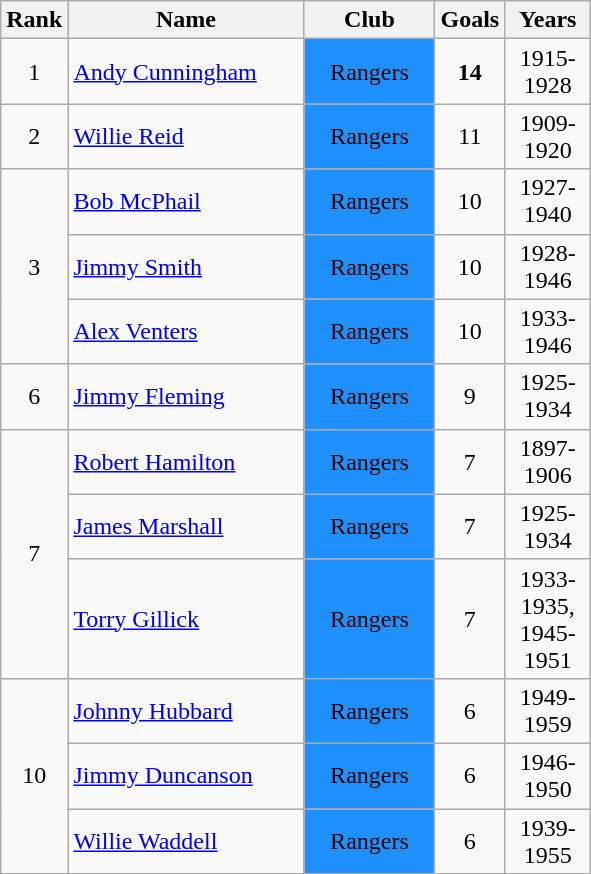<table class="wikitable sortable" style="text-align: center; font-size:100%">
<tr>
<th width=10>Rank</th>
<th width=150>Name</th>
<th width=80>Club</th>
<th width=20>Goals</th>
<th width=50>Years</th>
</tr>
<tr>
<td>1</td>
<td align=left><a href='#'>Andy Cunningham</a></td>
<td bgcolor="#1E90FF">Rangers</td>
<td><strong>14</strong></td>
<td>1915-1928</td>
</tr>
<tr>
<td>2</td>
<td align=left><a href='#'>Willie Reid</a></td>
<td bgcolor="#1E90FF">Rangers</td>
<td>11</td>
<td>1909-1920</td>
</tr>
<tr>
<td rowspan="3">3</td>
<td align=left><a href='#'>Bob McPhail</a></td>
<td bgcolor="#1E90FF">Rangers</td>
<td>10</td>
<td>1927-1940</td>
</tr>
<tr>
<td align=left><a href='#'>Jimmy Smith</a></td>
<td bgcolor="#1E90FF">Rangers</td>
<td>10</td>
<td>1928-1946</td>
</tr>
<tr>
<td align=left><a href='#'>Alex Venters</a></td>
<td bgcolor="#1E90FF">Rangers</td>
<td>10</td>
<td>1933-1946</td>
</tr>
<tr>
<td>6</td>
<td align=left><a href='#'>Jimmy Fleming</a></td>
<td bgcolor="#1E90FF">Rangers</td>
<td>9</td>
<td>1925-1934</td>
</tr>
<tr>
<td rowspan="3">7</td>
<td align=left><a href='#'>Robert Hamilton</a></td>
<td bgcolor="#1E90FF">Rangers</td>
<td>7</td>
<td>1897-1906</td>
</tr>
<tr>
<td align=left><a href='#'>James Marshall</a></td>
<td bgcolor="#1E90FF">Rangers</td>
<td>7</td>
<td>1925-1934</td>
</tr>
<tr>
<td align=left><a href='#'>Torry Gillick</a></td>
<td bgcolor="#1E90FF">Rangers</td>
<td>7</td>
<td>1933-1935, 1945-1951</td>
</tr>
<tr>
<td rowspan="3">10</td>
<td align=left><a href='#'>Johnny Hubbard</a></td>
<td bgcolor="#1E90FF">Rangers</td>
<td>6</td>
<td>1949-1959</td>
</tr>
<tr>
<td align=left><a href='#'>Jimmy Duncanson</a></td>
<td bgcolor="#1E90FF">Rangers</td>
<td>6</td>
<td>1946-1950</td>
</tr>
<tr>
<td align=left><a href='#'>Willie Waddell</a></td>
<td bgcolor="#1E90FF">Rangers</td>
<td>6</td>
<td>1939-1955</td>
</tr>
<tr>
</tr>
</table>
